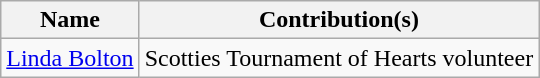<table class="wikitable">
<tr>
<th><strong>Name</strong></th>
<th><strong>Contribution(s)</strong></th>
</tr>
<tr>
<td><a href='#'>Linda Bolton</a></td>
<td>Scotties Tournament of Hearts volunteer</td>
</tr>
</table>
